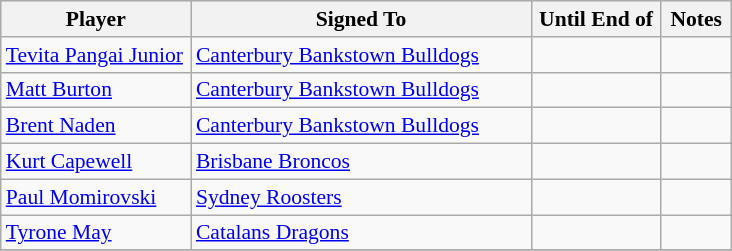<table class="wikitable" style="font-size:90%">
<tr style="background:#efefef;">
<th style="width:120px;">Player</th>
<th style="width:220px;">Signed To</th>
<th style="width:80px;">Until End of</th>
<th style="width:40px;">Notes</th>
</tr>
<tr>
<td><a href='#'>Tevita Pangai Junior</a></td>
<td> <a href='#'>Canterbury Bankstown Bulldogs</a></td>
<td></td>
<td></td>
</tr>
<tr>
<td><a href='#'>Matt Burton</a></td>
<td> <a href='#'>Canterbury Bankstown Bulldogs</a></td>
<td></td>
<td></td>
</tr>
<tr>
<td><a href='#'>Brent Naden</a></td>
<td> <a href='#'>Canterbury Bankstown Bulldogs</a></td>
<td></td>
<td></td>
</tr>
<tr>
<td><a href='#'>Kurt Capewell</a></td>
<td> <a href='#'>Brisbane Broncos</a></td>
<td></td>
<td></td>
</tr>
<tr>
<td><a href='#'>Paul Momirovski</a></td>
<td> <a href='#'>Sydney Roosters</a></td>
<td></td>
<td></td>
</tr>
<tr>
<td><a href='#'>Tyrone May</a></td>
<td> <a href='#'>Catalans Dragons</a></td>
<td></td>
<td></td>
</tr>
<tr>
</tr>
</table>
